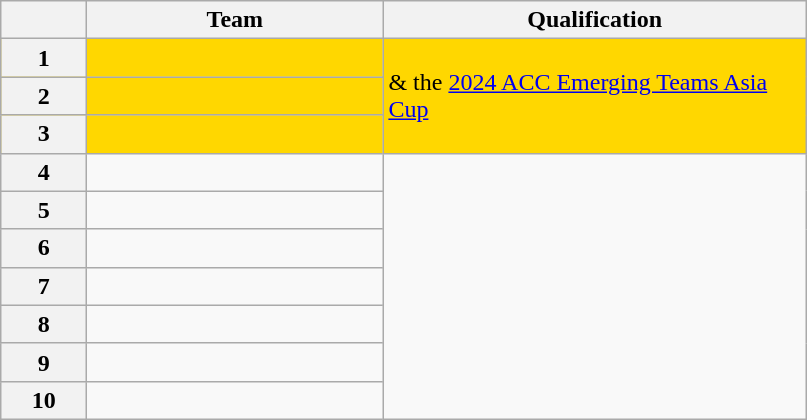<table class="wikitable" style="font-size:100%" style="text-align:center">
<tr>
<th width=50></th>
<th width=190>Team</th>
<th width=275>Qualification</th>
</tr>
<tr style="background:gold">
<th>1</th>
<td align=left></td>
<td rowspan="3"> & the <a href='#'>2024 ACC Emerging Teams Asia Cup</a></td>
</tr>
<tr style="background:gold">
<th>2</th>
<td align=left></td>
</tr>
<tr style="background:gold">
<th>3</th>
<td align=left></td>
</tr>
<tr>
<th>4</th>
<td align=left></td>
<td rowspan="7"></td>
</tr>
<tr>
<th>5</th>
<td align=left></td>
</tr>
<tr>
<th>6</th>
<td align=left></td>
</tr>
<tr>
<th>7</th>
<td align=left></td>
</tr>
<tr>
<th>8</th>
<td align=left></td>
</tr>
<tr>
<th>9</th>
<td align=left></td>
</tr>
<tr>
<th>10</th>
<td align=left></td>
</tr>
</table>
